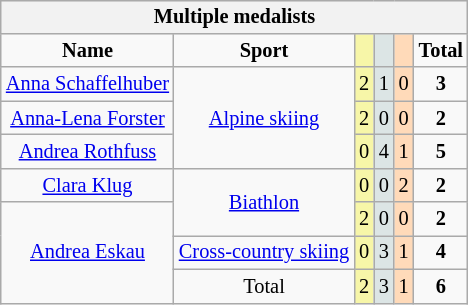<table class=wikitable style="font-size:85%; float:right; clear:right; min-width:308px">
<tr>
<th colspan=6>Multiple medalists</th>
</tr>
<tr align="center">
<td><strong>Name</strong></td>
<td><strong>Sport</strong></td>
<td bgcolor=#F7F6A8></td>
<td bgcolor=#DCE5E5></td>
<td bgcolor=#FFDAB9></td>
<td><strong>Total</strong></td>
</tr>
<tr align="center">
<td><a href='#'>Anna Schaffelhuber</a></td>
<td rowspan=3><a href='#'>Alpine skiing</a></td>
<td bgcolor=#F7F6A8>2</td>
<td bgcolor=#DCE5E5>1</td>
<td bgcolor=#FFDAB9>0</td>
<td><strong>3</strong></td>
</tr>
<tr align="center">
<td><a href='#'>Anna-Lena Forster</a></td>
<td bgcolor=#F7F6A8>2</td>
<td bgcolor=#DCE5E5>0</td>
<td bgcolor=#FFDAB9>0</td>
<td><strong>2</strong></td>
</tr>
<tr align="center">
<td><a href='#'>Andrea Rothfuss</a></td>
<td bgcolor=#F7F6A8>0</td>
<td bgcolor=#DCE5E5>4</td>
<td bgcolor=#FFDAB9>1</td>
<td><strong>5</strong></td>
</tr>
<tr align="center">
<td><a href='#'>Clara Klug</a><br></td>
<td rowspan=2><a href='#'>Biathlon</a></td>
<td bgcolor=#F7F6A8>0</td>
<td bgcolor=#DCE5E5>0</td>
<td bgcolor=#FFDAB9>2</td>
<td><strong>2</strong></td>
</tr>
<tr align="center">
<td rowspan=3><a href='#'>Andrea Eskau</a></td>
<td bgcolor=#F7F6A8>2</td>
<td bgcolor=#DCE5E5>0</td>
<td bgcolor=#FFDAB9>0</td>
<td><strong>2</strong></td>
</tr>
<tr align="center">
<td><a href='#'>Cross-country skiing</a></td>
<td bgcolor=#F7F6A8>0</td>
<td bgcolor=#DCE5E5>3</td>
<td bgcolor=#FFDAB9>1</td>
<td><strong>4</strong></td>
</tr>
<tr align="center">
<td>Total</td>
<td bgcolor=#F7F6A8>2</td>
<td bgcolor=#DCE5E5>3</td>
<td bgcolor=#FFDAB9>1</td>
<td><strong>6</strong></td>
</tr>
</table>
